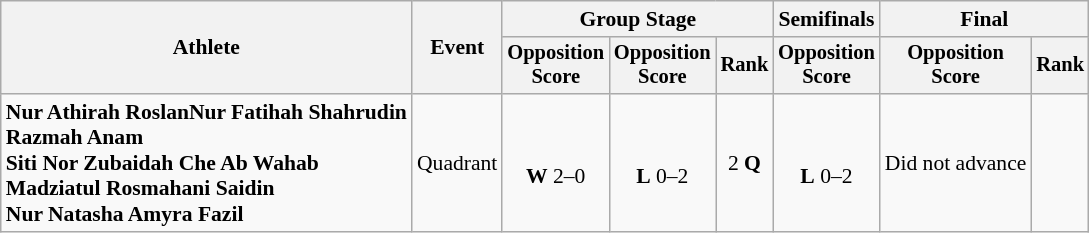<table class="wikitable" style="font-size:90%">
<tr>
<th rowspan="2">Athlete</th>
<th rowspan="2">Event</th>
<th colspan="3">Group Stage</th>
<th>Semifinals</th>
<th colspan="2">Final</th>
</tr>
<tr style="font-size:95%">
<th>Opposition<br>Score</th>
<th>Opposition<br>Score</th>
<th>Rank</th>
<th>Opposition<br>Score</th>
<th>Opposition<br>Score</th>
<th>Rank</th>
</tr>
<tr align="center">
<td align="left"><strong>Nur Athirah RoslanNur Fatihah Shahrudin<br>Razmah Anam<br>Siti Nor Zubaidah Che Ab Wahab<br>Madziatul Rosmahani Saidin<br>Nur Natasha Amyra Fazil</strong></td>
<td align="left">Quadrant</td>
<td><br><strong>W</strong> 2–0</td>
<td><br><strong>L</strong> 0–2</td>
<td>2 <strong>Q</strong></td>
<td><br><strong>L</strong> 0–2</td>
<td>Did not advance</td>
<td></td>
</tr>
</table>
